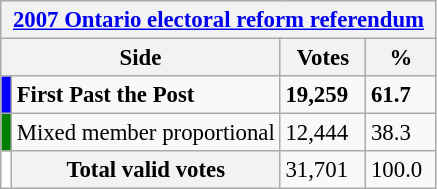<table class="wikitable" style="font-size: 95%; clear:both">
<tr style="background-color:#E9E9E9">
<th colspan=4><a href='#'>2007 Ontario electoral reform referendum</a></th>
</tr>
<tr style="background-color:#E9E9E9">
<th colspan=2 style="width: 130px">Side</th>
<th style="width: 50px">Votes</th>
<th style="width: 40px">%</th>
</tr>
<tr>
<td bgcolor="blue"></td>
<td><strong>First Past the Post</strong></td>
<td><strong>19,259</strong></td>
<td><strong>61.7</strong></td>
</tr>
<tr>
<td bgcolor="green"></td>
<td>Mixed member proportional</td>
<td>12,444</td>
<td>38.3</td>
</tr>
<tr>
<td bgcolor="white"></td>
<th>Total valid votes</th>
<td>31,701</td>
<td>100.0</td>
</tr>
</table>
